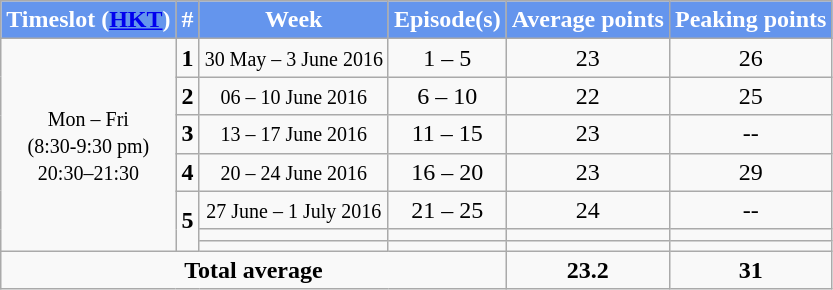<table class="wikitable" style="text-align:center;">
<tr>
<th style="background:cornflowerblue; color:white;">Timeslot (<a href='#'>HKT</a>)</th>
<th style="background:cornflowerblue; color:white;">#</th>
<th style="background:cornflowerblue; color:white;">Week</th>
<th style="background:cornflowerblue; color:white;">Episode(s)</th>
<th style="background:cornflowerblue; color:white;">Average points</th>
<th style="background:cornflowerblue; color:white;">Peaking points</th>
</tr>
<tr>
<td rowspan="7"><small>Mon – Fri<br>(8:30-9:30 pm)<br>20:30–21:30</small></td>
<td><strong>1</strong></td>
<td><small>30 May – 3 June 2016</small></td>
<td>1 – 5</td>
<td>23</td>
<td>26</td>
</tr>
<tr>
<td><strong>2</strong></td>
<td><small>06 – 10 June 2016</small></td>
<td>6 – 10</td>
<td>22</td>
<td>25</td>
</tr>
<tr>
<td><strong>3</strong></td>
<td><small>13 – 17 June 2016</small></td>
<td>11 – 15</td>
<td>23</td>
<td>--</td>
</tr>
<tr>
<td><strong>4</strong></td>
<td><small>20 – 24 June 2016</small></td>
<td>16 – 20</td>
<td>23</td>
<td>29</td>
</tr>
<tr>
<td rowspan="3"><strong>5</strong></td>
<td><small>27 June – 1 July 2016</small></td>
<td>21 – 25</td>
<td>24</td>
<td>--</td>
</tr>
<tr>
<td></td>
<td></td>
<td></td>
<td></td>
</tr>
<tr>
<td></td>
<td></td>
<td></td>
<td></td>
</tr>
<tr>
<td colspan="4"><strong>Total average</strong></td>
<td><strong>23.2 </strong></td>
<td><strong>31 </strong></td>
</tr>
</table>
